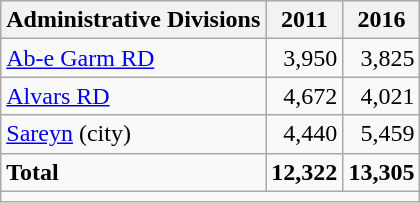<table class="wikitable">
<tr>
<th>Administrative Divisions</th>
<th>2011</th>
<th>2016</th>
</tr>
<tr>
<td><a href='#'>Ab-e Garm RD</a></td>
<td style="text-align: right;">3,950</td>
<td style="text-align: right;">3,825</td>
</tr>
<tr>
<td><a href='#'>Alvars RD</a></td>
<td style="text-align: right;">4,672</td>
<td style="text-align: right;">4,021</td>
</tr>
<tr>
<td><a href='#'>Sareyn</a> (city)</td>
<td style="text-align: right;">4,440</td>
<td style="text-align: right;">5,459</td>
</tr>
<tr>
<td><strong>Total</strong></td>
<td style="text-align: right;"><strong>12,322</strong></td>
<td style="text-align: right;"><strong>13,305</strong></td>
</tr>
<tr>
<td colspan=3></td>
</tr>
</table>
